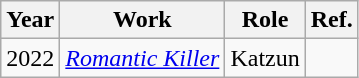<table class="wikitable sortable plainrowheaders">
<tr>
<th scope="col">Year</th>
<th scope="col">Work</th>
<th scope="col">Role</th>
<th scope="col" class="unsortable">Ref.</th>
</tr>
<tr>
<td>2022</td>
<td><em><a href='#'>Romantic Killer</a></em></td>
<td>Katzun</td>
<td></td>
</tr>
</table>
